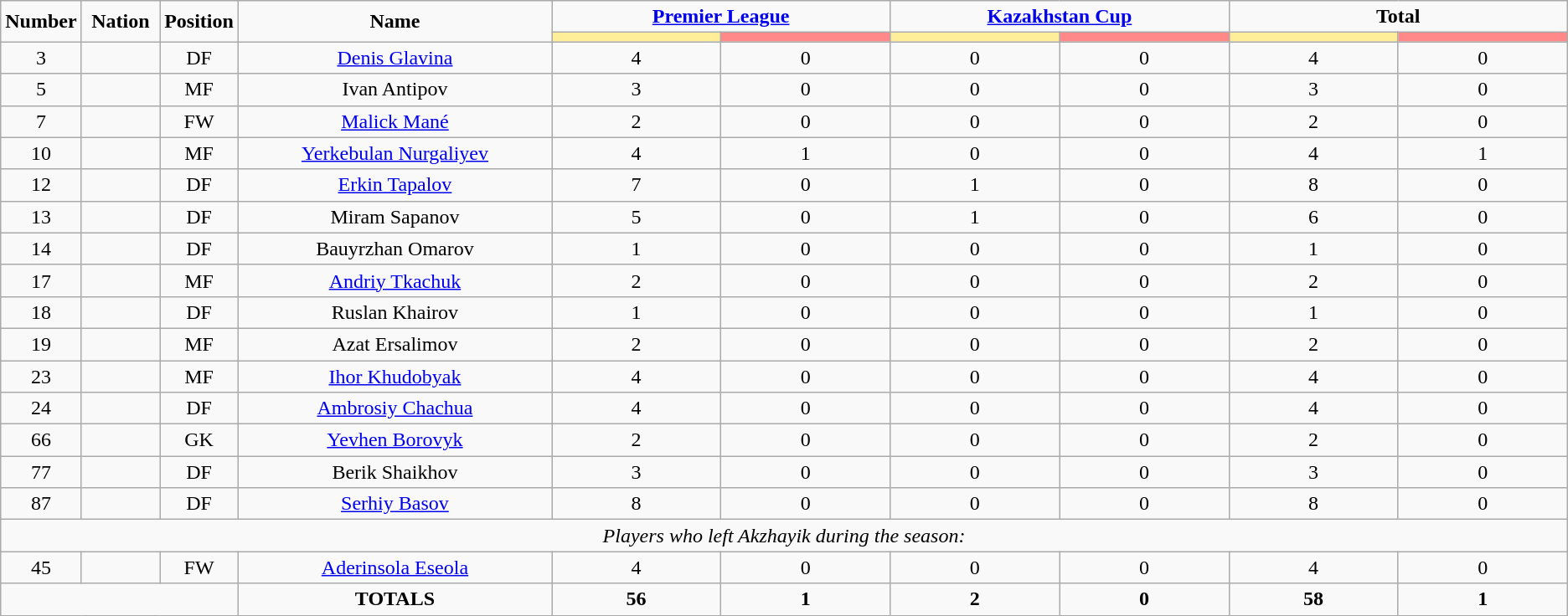<table class="wikitable" style="text-align:center;">
<tr>
<td rowspan="2"  style="width:5%; text-align:center;"><strong>Number</strong></td>
<td rowspan="2"  style="width:5%; text-align:center;"><strong>Nation</strong></td>
<td rowspan="2"  style="width:5%; text-align:center;"><strong>Position</strong></td>
<td rowspan="2"  style="width:20%; text-align:center;"><strong>Name</strong></td>
<td colspan="2" style="text-align:center;"><strong><a href='#'>Premier League</a></strong></td>
<td colspan="2" style="text-align:center;"><strong><a href='#'>Kazakhstan Cup</a></strong></td>
<td colspan="2" style="text-align:center;"><strong>Total</strong></td>
</tr>
<tr>
<th style="width:60px; background:#fe9;"></th>
<th style="width:60px; background:#ff8888;"></th>
<th style="width:60px; background:#fe9;"></th>
<th style="width:60px; background:#ff8888;"></th>
<th style="width:60px; background:#fe9;"></th>
<th style="width:60px; background:#ff8888;"></th>
</tr>
<tr>
<td>3</td>
<td></td>
<td>DF</td>
<td><a href='#'>Denis Glavina</a></td>
<td>4</td>
<td>0</td>
<td>0</td>
<td>0</td>
<td>4</td>
<td>0</td>
</tr>
<tr>
<td>5</td>
<td></td>
<td>MF</td>
<td>Ivan Antipov</td>
<td>3</td>
<td>0</td>
<td>0</td>
<td>0</td>
<td>3</td>
<td>0</td>
</tr>
<tr>
<td>7</td>
<td></td>
<td>FW</td>
<td><a href='#'>Malick Mané</a></td>
<td>2</td>
<td>0</td>
<td>0</td>
<td>0</td>
<td>2</td>
<td>0</td>
</tr>
<tr>
<td>10</td>
<td></td>
<td>MF</td>
<td><a href='#'>Yerkebulan Nurgaliyev</a></td>
<td>4</td>
<td>1</td>
<td>0</td>
<td>0</td>
<td>4</td>
<td>1</td>
</tr>
<tr>
<td>12</td>
<td></td>
<td>DF</td>
<td><a href='#'>Erkin Tapalov</a></td>
<td>7</td>
<td>0</td>
<td>1</td>
<td>0</td>
<td>8</td>
<td>0</td>
</tr>
<tr>
<td>13</td>
<td></td>
<td>DF</td>
<td>Miram Sapanov</td>
<td>5</td>
<td>0</td>
<td>1</td>
<td>0</td>
<td>6</td>
<td>0</td>
</tr>
<tr>
<td>14</td>
<td></td>
<td>DF</td>
<td>Bauyrzhan Omarov</td>
<td>1</td>
<td>0</td>
<td>0</td>
<td>0</td>
<td>1</td>
<td>0</td>
</tr>
<tr>
<td>17</td>
<td></td>
<td>MF</td>
<td><a href='#'>Andriy Tkachuk</a></td>
<td>2</td>
<td>0</td>
<td>0</td>
<td>0</td>
<td>2</td>
<td>0</td>
</tr>
<tr>
<td>18</td>
<td></td>
<td>DF</td>
<td>Ruslan Khairov</td>
<td>1</td>
<td>0</td>
<td>0</td>
<td>0</td>
<td>1</td>
<td>0</td>
</tr>
<tr>
<td>19</td>
<td></td>
<td>MF</td>
<td>Azat Ersalimov</td>
<td>2</td>
<td>0</td>
<td>0</td>
<td>0</td>
<td>2</td>
<td>0</td>
</tr>
<tr>
<td>23</td>
<td></td>
<td>MF</td>
<td><a href='#'>Ihor Khudobyak</a></td>
<td>4</td>
<td>0</td>
<td>0</td>
<td>0</td>
<td>4</td>
<td>0</td>
</tr>
<tr>
<td>24</td>
<td></td>
<td>DF</td>
<td><a href='#'>Ambrosiy Chachua</a></td>
<td>4</td>
<td>0</td>
<td>0</td>
<td>0</td>
<td>4</td>
<td>0</td>
</tr>
<tr>
<td>66</td>
<td></td>
<td>GK</td>
<td><a href='#'>Yevhen Borovyk</a></td>
<td>2</td>
<td>0</td>
<td>0</td>
<td>0</td>
<td>2</td>
<td>0</td>
</tr>
<tr>
<td>77</td>
<td></td>
<td>DF</td>
<td>Berik Shaikhov</td>
<td>3</td>
<td>0</td>
<td>0</td>
<td>0</td>
<td>3</td>
<td>0</td>
</tr>
<tr>
<td>87</td>
<td></td>
<td>DF</td>
<td><a href='#'>Serhiy Basov</a></td>
<td>8</td>
<td>0</td>
<td>0</td>
<td>0</td>
<td>8</td>
<td>0</td>
</tr>
<tr>
<td colspan="14"><em>Players who left Akzhayik during the season:</em></td>
</tr>
<tr>
<td>45</td>
<td></td>
<td>FW</td>
<td><a href='#'>Aderinsola Eseola</a></td>
<td>4</td>
<td>0</td>
<td>0</td>
<td>0</td>
<td>4</td>
<td>0</td>
</tr>
<tr>
<td colspan="3"></td>
<td><strong>TOTALS</strong></td>
<td><strong>56</strong></td>
<td><strong>1</strong></td>
<td><strong>2</strong></td>
<td><strong>0</strong></td>
<td><strong>58</strong></td>
<td><strong>1</strong></td>
</tr>
</table>
